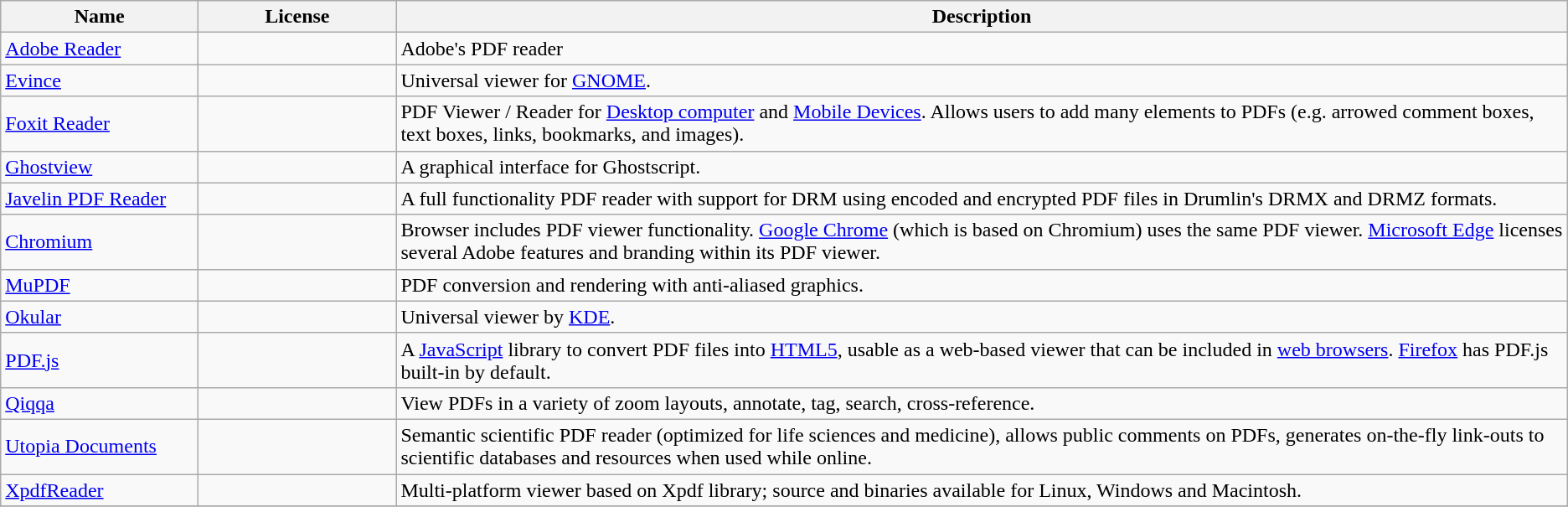<table class="wikitable sortable">
<tr>
<th width=150 scope="col">Name</th>
<th width=150 scope="col">License</th>
<th scope="col" class="unsortable">Description</th>
</tr>
<tr>
<td><a href='#'>Adobe Reader</a></td>
<td></td>
<td>Adobe's PDF reader</td>
</tr>
<tr>
<td><a href='#'>Evince</a></td>
<td></td>
<td>Universal viewer for <a href='#'>GNOME</a>.</td>
</tr>
<tr>
<td><a href='#'>Foxit Reader</a></td>
<td></td>
<td>PDF Viewer / Reader for <a href='#'>Desktop computer</a> and <a href='#'>Mobile Devices</a>. Allows users to add many elements to PDFs (e.g. arrowed comment boxes, text boxes, links, bookmarks, and images).</td>
</tr>
<tr>
<td><a href='#'>Ghostview</a></td>
<td></td>
<td>A graphical interface for Ghostscript.</td>
</tr>
<tr>
<td><a href='#'>Javelin PDF Reader</a></td>
<td></td>
<td>A full functionality PDF reader with support for DRM using encoded and encrypted PDF files in Drumlin's DRMX and DRMZ formats.</td>
</tr>
<tr>
<td><a href='#'>Chromium</a></td>
<td></td>
<td>Browser includes PDF viewer functionality. <a href='#'>Google Chrome</a> (which is based on Chromium) uses the same PDF viewer. <a href='#'>Microsoft Edge</a> licenses several Adobe features and branding within its PDF viewer.</td>
</tr>
<tr>
<td><a href='#'>MuPDF</a></td>
<td></td>
<td>PDF conversion and rendering with anti-aliased graphics.</td>
</tr>
<tr>
<td><a href='#'>Okular</a></td>
<td></td>
<td>Universal viewer by <a href='#'>KDE</a>.</td>
</tr>
<tr>
<td><a href='#'>PDF.js</a></td>
<td></td>
<td>A <a href='#'>JavaScript</a> library to convert PDF files into <a href='#'>HTML5</a>, usable as a web-based viewer that can be included in <a href='#'>web browsers</a>. <a href='#'>Firefox</a> has PDF.js built-in by default.</td>
</tr>
<tr>
<td><a href='#'>Qiqqa</a></td>
<td></td>
<td>View PDFs in a variety of zoom layouts, annotate, tag, search, cross-reference.</td>
</tr>
<tr>
<td><a href='#'>Utopia Documents</a></td>
<td></td>
<td>Semantic scientific PDF reader (optimized for life sciences and medicine), allows public comments on PDFs, generates on-the-fly link-outs to scientific databases and resources when used while online.</td>
</tr>
<tr>
<td><a href='#'>XpdfReader</a></td>
<td></td>
<td>Multi-platform viewer based on Xpdf library; source and binaries available for Linux, Windows and Macintosh.</td>
</tr>
<tr>
</tr>
</table>
